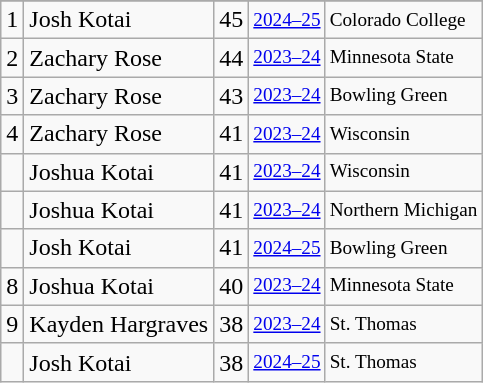<table class="wikitable">
<tr>
</tr>
<tr>
<td>1</td>
<td>Josh Kotai</td>
<td>45</td>
<td style="font-size:80%;"><a href='#'>2024–25</a></td>
<td style="font-size:80%;">Colorado College</td>
</tr>
<tr>
<td>2</td>
<td>Zachary Rose</td>
<td>44</td>
<td style="font-size:80%;"><a href='#'>2023–24</a></td>
<td style="font-size:80%;">Minnesota State</td>
</tr>
<tr>
<td>3</td>
<td>Zachary Rose</td>
<td>43</td>
<td style="font-size:80%;"><a href='#'>2023–24</a></td>
<td style="font-size:80%;">Bowling Green</td>
</tr>
<tr>
<td>4</td>
<td>Zachary Rose</td>
<td>41</td>
<td style="font-size:80%;"><a href='#'>2023–24</a></td>
<td style="font-size:80%;">Wisconsin</td>
</tr>
<tr>
<td></td>
<td>Joshua Kotai</td>
<td>41</td>
<td style="font-size:80%;"><a href='#'>2023–24</a></td>
<td style="font-size:80%;">Wisconsin</td>
</tr>
<tr>
<td></td>
<td>Joshua Kotai</td>
<td>41</td>
<td style="font-size:80%;"><a href='#'>2023–24</a></td>
<td style="font-size:80%;">Northern Michigan</td>
</tr>
<tr>
<td></td>
<td>Josh Kotai</td>
<td>41</td>
<td style="font-size:80%;"><a href='#'>2024–25</a></td>
<td style="font-size:80%;">Bowling Green</td>
</tr>
<tr>
<td>8</td>
<td>Joshua Kotai</td>
<td>40</td>
<td style="font-size:80%;"><a href='#'>2023–24</a></td>
<td style="font-size:80%;">Minnesota State</td>
</tr>
<tr>
<td>9</td>
<td>Kayden Hargraves</td>
<td>38</td>
<td style="font-size:80%;"><a href='#'>2023–24</a></td>
<td style="font-size:80%;">St. Thomas</td>
</tr>
<tr>
<td></td>
<td>Josh Kotai</td>
<td>38</td>
<td style="font-size:80%;"><a href='#'>2024–25</a></td>
<td style="font-size:80%;">St. Thomas</td>
</tr>
</table>
